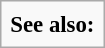<table class="infobox" style="font-size: 95%">
<tr>
<td><strong>See also:</strong><br></td>
</tr>
</table>
